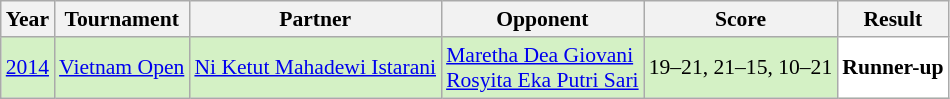<table class="sortable wikitable" style="font-size: 90%;">
<tr>
<th>Year</th>
<th>Tournament</th>
<th>Partner</th>
<th>Opponent</th>
<th>Score</th>
<th>Result</th>
</tr>
<tr style="background:#D4F1C5">
<td align="center"><a href='#'>2014</a></td>
<td align="left"><a href='#'>Vietnam Open</a></td>
<td align="left"> <a href='#'>Ni Ketut Mahadewi Istarani</a></td>
<td align="left"> <a href='#'>Maretha Dea Giovani</a> <br>  <a href='#'>Rosyita Eka Putri Sari</a></td>
<td align="left">19–21, 21–15, 10–21</td>
<td style="text-align:left; background:white"> <strong>Runner-up</strong></td>
</tr>
</table>
